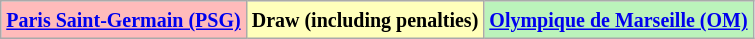<table class="wikitable">
<tr>
<td bgcolor="#FFBBBB"><small><strong><a href='#'>Paris Saint-Germain (PSG)</a></strong></small></td>
<td bgcolor="#FFFFBB" align="center"><small><strong>Draw (including penalties)</strong></small></td>
<td bgcolor="#BBF3BB"><small><strong><a href='#'>Olympique de Marseille (OM)</a></strong></small></td>
</tr>
</table>
